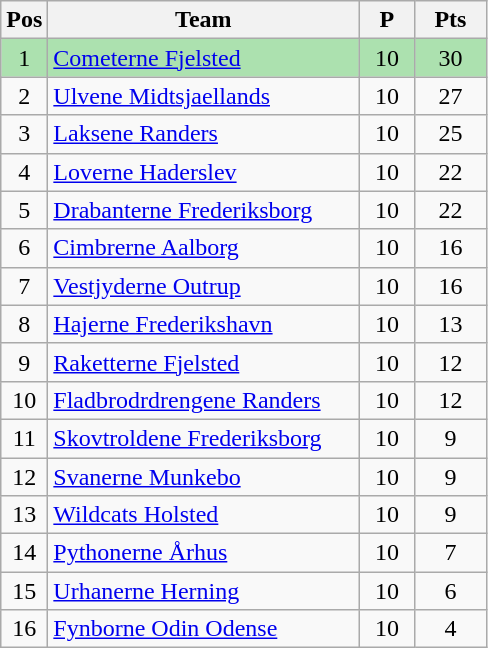<table class="wikitable" style="font-size: 100%">
<tr>
<th width=20>Pos</th>
<th width=200>Team</th>
<th width=30>P</th>
<th width=40>Pts</th>
</tr>
<tr align=center style="background:#ACE1AF;">
<td>1</td>
<td align="left"><a href='#'>Cometerne Fjelsted</a></td>
<td>10</td>
<td>30</td>
</tr>
<tr align=center>
<td>2</td>
<td align="left"><a href='#'>Ulvene Midtsjaellands</a></td>
<td>10</td>
<td>27</td>
</tr>
<tr align=center>
<td>3</td>
<td align="left"><a href='#'>Laksene Randers</a></td>
<td>10</td>
<td>25</td>
</tr>
<tr align=center>
<td>4</td>
<td align="left"><a href='#'>Loverne Haderslev</a></td>
<td>10</td>
<td>22</td>
</tr>
<tr align=center>
<td>5</td>
<td align="left"><a href='#'>Drabanterne Frederiksborg</a></td>
<td>10</td>
<td>22</td>
</tr>
<tr align=center>
<td>6</td>
<td align="left"><a href='#'>Cimbrerne Aalborg</a></td>
<td>10</td>
<td>16</td>
</tr>
<tr align=center>
<td>7</td>
<td align="left"><a href='#'>Vestjyderne Outrup</a></td>
<td>10</td>
<td>16</td>
</tr>
<tr align=center>
<td>8</td>
<td align="left"><a href='#'>Hajerne Frederikshavn</a></td>
<td>10</td>
<td>13</td>
</tr>
<tr align=center>
<td>9</td>
<td align="left"><a href='#'>Raketterne Fjelsted</a></td>
<td>10</td>
<td>12</td>
</tr>
<tr align=center>
<td>10</td>
<td align="left"><a href='#'>Fladbrodrdrengene Randers</a></td>
<td>10</td>
<td>12</td>
</tr>
<tr align=center>
<td>11</td>
<td align="left"><a href='#'>Skovtroldene Frederiksborg</a></td>
<td>10</td>
<td>9</td>
</tr>
<tr align=center>
<td>12</td>
<td align="left"><a href='#'>Svanerne Munkebo</a></td>
<td>10</td>
<td>9</td>
</tr>
<tr align=center>
<td>13</td>
<td align="left"><a href='#'>Wildcats Holsted</a></td>
<td>10</td>
<td>9</td>
</tr>
<tr align=center>
<td>14</td>
<td align="left"><a href='#'>Pythonerne Århus</a></td>
<td>10</td>
<td>7</td>
</tr>
<tr align=center>
<td>15</td>
<td align="left"><a href='#'>Urhanerne Herning</a></td>
<td>10</td>
<td>6</td>
</tr>
<tr align=center>
<td>16</td>
<td align="left"><a href='#'>Fynborne Odin Odense</a></td>
<td>10</td>
<td>4</td>
</tr>
</table>
